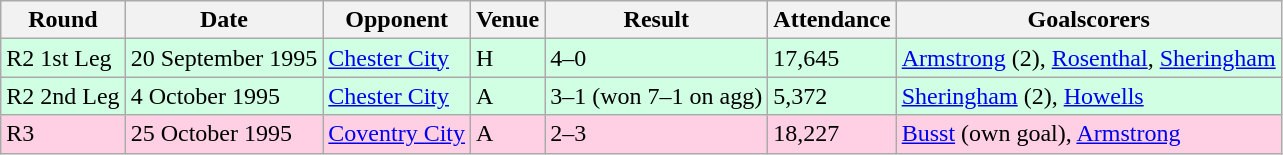<table class="wikitable">
<tr>
<th>Round</th>
<th>Date</th>
<th>Opponent</th>
<th>Venue</th>
<th>Result</th>
<th>Attendance</th>
<th>Goalscorers</th>
</tr>
<tr style="background-color: #d0ffe3;">
<td>R2 1st Leg</td>
<td>20 September 1995</td>
<td><a href='#'>Chester City</a></td>
<td>H</td>
<td>4–0</td>
<td>17,645</td>
<td><a href='#'>Armstrong</a> (2), <a href='#'>Rosenthal</a>, <a href='#'>Sheringham</a></td>
</tr>
<tr style="background-color: #d0ffe3;">
<td>R2 2nd Leg</td>
<td>4 October 1995</td>
<td><a href='#'>Chester City</a></td>
<td>A</td>
<td>3–1 (won 7–1 on agg)</td>
<td>5,372</td>
<td><a href='#'>Sheringham</a> (2), <a href='#'>Howells</a></td>
</tr>
<tr style="background-color: #ffd0e3;">
<td>R3</td>
<td>25 October 1995</td>
<td><a href='#'>Coventry City</a></td>
<td>A</td>
<td>2–3</td>
<td>18,227</td>
<td><a href='#'>Busst</a> (own goal), <a href='#'>Armstrong</a></td>
</tr>
</table>
